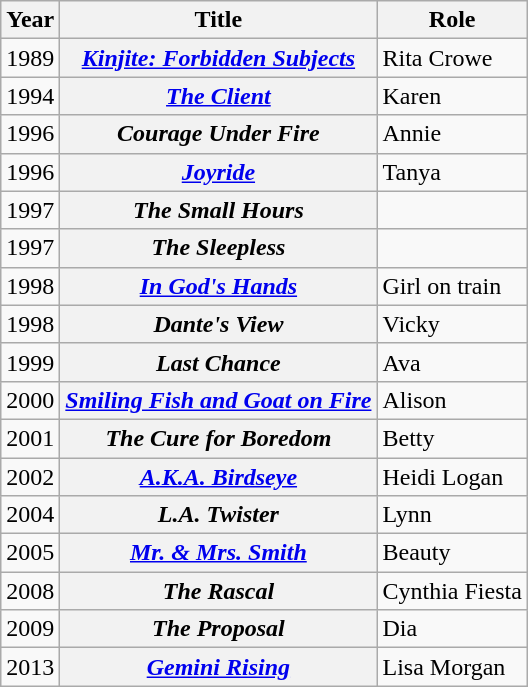<table class="wikitable plainrowheaders sortable">
<tr>
<th scope="col">Year</th>
<th scope="col">Title</th>
<th scope="col">Role</th>
</tr>
<tr>
<td>1989</td>
<th scope="row"><em><a href='#'>Kinjite: Forbidden Subjects</a></em></th>
<td>Rita Crowe</td>
</tr>
<tr>
<td>1994</td>
<th scope="row"><em><a href='#'>The Client</a></em></th>
<td>Karen</td>
</tr>
<tr>
<td>1996</td>
<th scope="row"><em>Courage Under Fire</em></th>
<td>Annie</td>
</tr>
<tr>
<td>1996</td>
<th scope="row"><em><a href='#'>Joyride</a></em></th>
<td>Tanya</td>
</tr>
<tr>
<td>1997</td>
<th scope="row"><em>The Small Hours</em></th>
<td></td>
</tr>
<tr>
<td>1997</td>
<th scope="row"><em>The Sleepless</em></th>
<td></td>
</tr>
<tr>
<td>1998</td>
<th scope="row"><em><a href='#'>In God's Hands</a></em></th>
<td>Girl on train</td>
</tr>
<tr>
<td>1998</td>
<th scope="row"><em>Dante's View</em></th>
<td>Vicky</td>
</tr>
<tr>
<td>1999</td>
<th scope="row"><em>Last Chance</em></th>
<td>Ava</td>
</tr>
<tr>
<td>2000</td>
<th scope="row"><em><a href='#'>Smiling Fish and Goat on Fire</a></em></th>
<td>Alison</td>
</tr>
<tr>
<td>2001</td>
<th scope="row"><em>The Cure for Boredom</em></th>
<td>Betty</td>
</tr>
<tr>
<td>2002</td>
<th scope="row"><em><a href='#'>A.K.A. Birdseye</a></em></th>
<td>Heidi Logan</td>
</tr>
<tr>
<td>2004</td>
<th scope="row"><em>L.A. Twister</em></th>
<td>Lynn</td>
</tr>
<tr>
<td>2005</td>
<th scope="row"><em><a href='#'>Mr. & Mrs. Smith</a></em></th>
<td>Beauty</td>
</tr>
<tr>
<td>2008</td>
<th scope="row"><em>The Rascal</em></th>
<td>Cynthia Fiesta</td>
</tr>
<tr>
<td>2009</td>
<th scope="row"><em>The Proposal</em></th>
<td>Dia</td>
</tr>
<tr>
<td>2013</td>
<th scope="row"><em><a href='#'>Gemini Rising</a></em></th>
<td>Lisa Morgan</td>
</tr>
</table>
